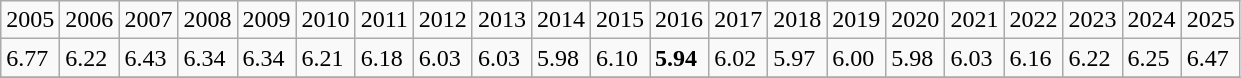<table class="wikitable">
<tr>
<td>2005</td>
<td>2006</td>
<td>2007</td>
<td>2008</td>
<td>2009</td>
<td>2010</td>
<td>2011</td>
<td>2012</td>
<td>2013</td>
<td>2014</td>
<td>2015</td>
<td>2016</td>
<td>2017</td>
<td>2018</td>
<td>2019</td>
<td>2020</td>
<td>2021</td>
<td>2022</td>
<td>2023</td>
<td>2024</td>
<td>2025</td>
</tr>
<tr>
<td>6.77</td>
<td>6.22</td>
<td>6.43</td>
<td>6.34</td>
<td>6.34</td>
<td>6.21</td>
<td>6.18</td>
<td>6.03</td>
<td>6.03</td>
<td>5.98</td>
<td>6.10</td>
<td><strong>5.94</strong></td>
<td>6.02</td>
<td>5.97</td>
<td>6.00</td>
<td>5.98</td>
<td>6.03</td>
<td>6.16</td>
<td>6.22</td>
<td>6.25</td>
<td>6.47</td>
</tr>
<tr>
</tr>
</table>
